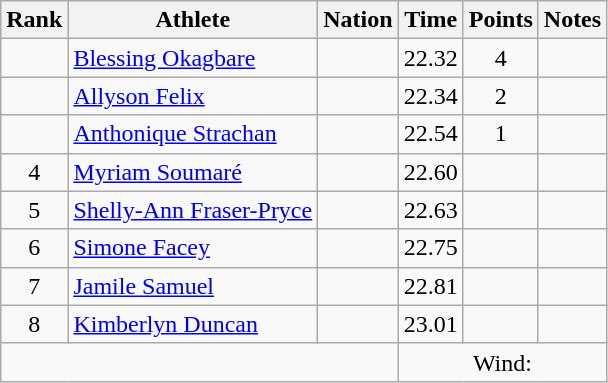<table class="wikitable mw-datatable sortable" style="text-align:center;">
<tr>
<th>Rank</th>
<th>Athlete</th>
<th>Nation</th>
<th>Time</th>
<th>Points</th>
<th>Notes</th>
</tr>
<tr>
<td></td>
<td align=left><a href='#'>Blessing Okagbare</a></td>
<td align=left></td>
<td>22.32</td>
<td>4</td>
<td></td>
</tr>
<tr>
<td></td>
<td align=left><a href='#'>Allyson Felix</a></td>
<td align=left></td>
<td>22.34</td>
<td>2</td>
<td></td>
</tr>
<tr>
<td></td>
<td align=left><a href='#'>Anthonique Strachan</a></td>
<td align=left></td>
<td>22.54</td>
<td>1</td>
<td></td>
</tr>
<tr>
<td>4</td>
<td align=left><a href='#'>Myriam Soumaré</a></td>
<td align=left></td>
<td>22.60</td>
<td></td>
<td></td>
</tr>
<tr>
<td>5</td>
<td align=left><a href='#'>Shelly-Ann Fraser-Pryce</a></td>
<td align=left></td>
<td>22.63</td>
<td></td>
<td></td>
</tr>
<tr>
<td>6</td>
<td align=left><a href='#'>Simone Facey</a></td>
<td align=left></td>
<td>22.75</td>
<td></td>
<td></td>
</tr>
<tr>
<td>7</td>
<td align=left><a href='#'>Jamile Samuel</a></td>
<td align=left></td>
<td>22.81</td>
<td></td>
<td></td>
</tr>
<tr>
<td>8</td>
<td align=left><a href='#'>Kimberlyn Duncan</a></td>
<td align=left></td>
<td>23.01</td>
<td></td>
<td></td>
</tr>
<tr class="sortbottom">
<td colspan=3></td>
<td colspan=3>Wind: </td>
</tr>
</table>
